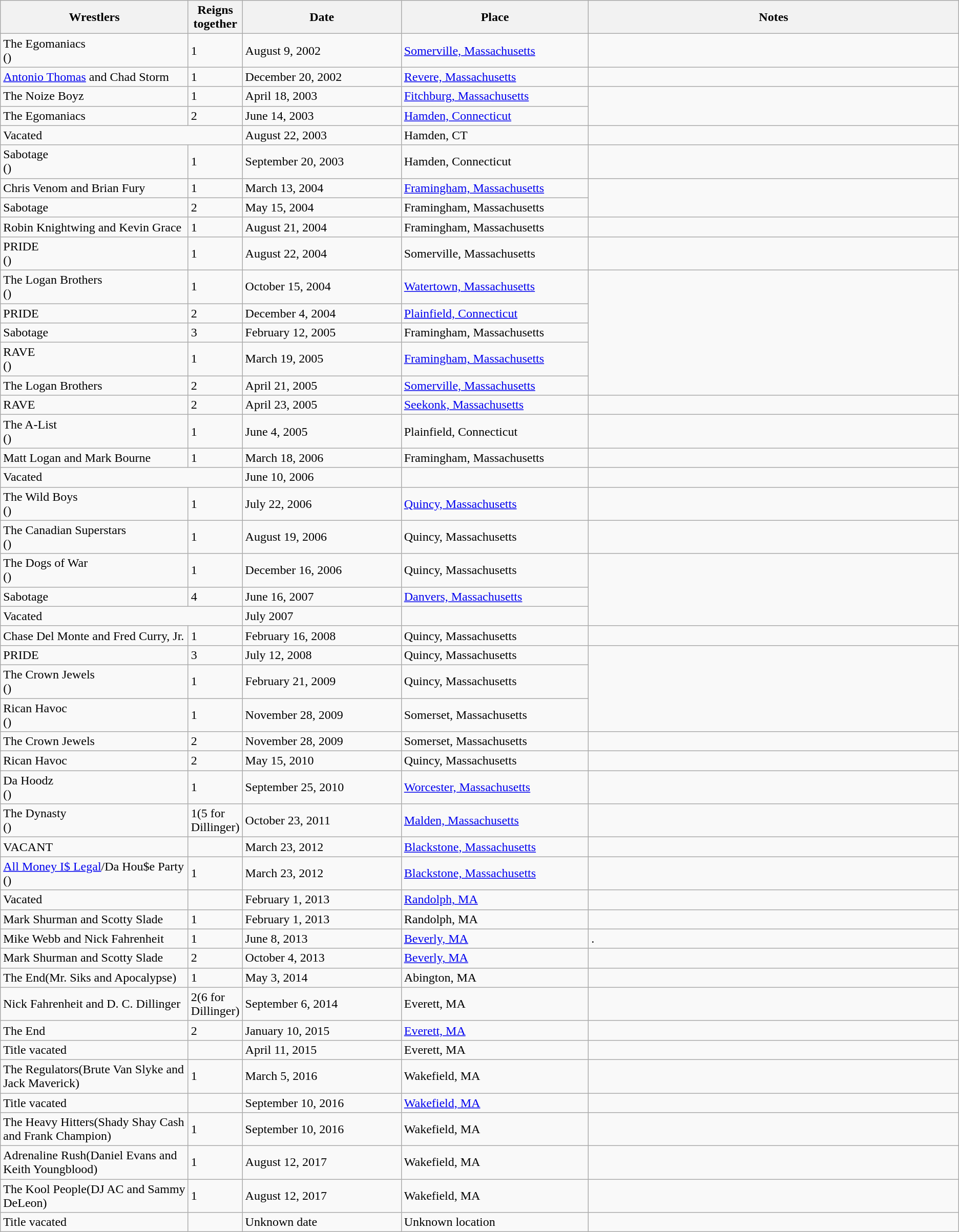<table class="wikitable">
<tr>
<th width=20%>Wrestlers</th>
<th width=3%>Reigns together</th>
<th width=17%>Date</th>
<th width=20%>Place</th>
<th width=40%>Notes</th>
</tr>
<tr>
<td>The Egomaniacs<br>()</td>
<td>1</td>
<td>August 9, 2002</td>
<td><a href='#'>Somerville, Massachusetts</a></td>
<td></td>
</tr>
<tr>
<td><a href='#'>Antonio Thomas</a> and Chad Storm</td>
<td>1</td>
<td>December 20, 2002</td>
<td><a href='#'>Revere, Massachusetts</a></td>
<td></td>
</tr>
<tr>
<td>The Noize Boyz</td>
<td>1</td>
<td>April 18, 2003</td>
<td><a href='#'>Fitchburg, Massachusetts</a></td>
</tr>
<tr>
<td>The Egomaniacs</td>
<td>2</td>
<td>June 14, 2003</td>
<td><a href='#'>Hamden, Connecticut</a></td>
</tr>
<tr>
<td colspan=2>Vacated</td>
<td>August 22, 2003</td>
<td>Hamden, CT</td>
<td></td>
</tr>
<tr>
<td>Sabotage<br>()</td>
<td>1</td>
<td>September 20, 2003</td>
<td>Hamden, Connecticut</td>
<td></td>
</tr>
<tr>
<td>Chris Venom and Brian Fury</td>
<td>1</td>
<td>March 13, 2004</td>
<td><a href='#'>Framingham, Massachusetts</a></td>
</tr>
<tr>
<td>Sabotage</td>
<td>2</td>
<td>May 15, 2004</td>
<td>Framingham, Massachusetts</td>
</tr>
<tr>
<td>Robin Knightwing and Kevin Grace</td>
<td>1</td>
<td>August 21, 2004</td>
<td>Framingham, Massachusetts</td>
<td></td>
</tr>
<tr>
<td>PRIDE<br>()</td>
<td>1</td>
<td>August 22, 2004</td>
<td>Somerville, Massachusetts</td>
<td></td>
</tr>
<tr>
<td>The Logan Brothers<br>()</td>
<td>1</td>
<td>October 15, 2004</td>
<td><a href='#'>Watertown, Massachusetts</a></td>
</tr>
<tr>
<td>PRIDE</td>
<td>2</td>
<td>December 4, 2004</td>
<td><a href='#'>Plainfield, Connecticut</a></td>
</tr>
<tr>
<td>Sabotage</td>
<td>3</td>
<td>February 12, 2005</td>
<td>Framingham, Massachusetts</td>
</tr>
<tr>
<td>RAVE<br>()</td>
<td>1</td>
<td>March 19, 2005</td>
<td><a href='#'>Framingham, Massachusetts</a></td>
</tr>
<tr>
<td>The Logan Brothers</td>
<td>2</td>
<td>April 21, 2005</td>
<td><a href='#'>Somerville, Massachusetts</a></td>
</tr>
<tr>
<td>RAVE</td>
<td>2</td>
<td>April 23, 2005</td>
<td><a href='#'>Seekonk, Massachusetts</a></td>
<td></td>
</tr>
<tr>
<td>The A-List<br>()</td>
<td>1</td>
<td>June 4, 2005</td>
<td>Plainfield, Connecticut</td>
</tr>
<tr>
<td>Matt Logan and Mark Bourne</td>
<td>1</td>
<td>March 18, 2006</td>
<td>Framingham, Massachusetts</td>
<td></td>
</tr>
<tr>
<td colspan=2>Vacated</td>
<td>June 10, 2006</td>
<td></td>
<td></td>
</tr>
<tr>
<td>The Wild Boys<br>()</td>
<td>1</td>
<td>July 22, 2006</td>
<td><a href='#'>Quincy, Massachusetts</a></td>
<td></td>
</tr>
<tr>
<td>The Canadian Superstars<br>()</td>
<td>1</td>
<td>August 19, 2006</td>
<td>Quincy, Massachusetts</td>
<td></td>
</tr>
<tr>
<td>The Dogs of War<br>()</td>
<td>1</td>
<td>December 16, 2006</td>
<td>Quincy, Massachusetts</td>
</tr>
<tr>
<td>Sabotage</td>
<td>4</td>
<td>June 16, 2007</td>
<td><a href='#'>Danvers, Massachusetts</a></td>
</tr>
<tr>
<td colspan=2>Vacated</td>
<td>July 2007</td>
<td></td>
</tr>
<tr>
<td>Chase Del Monte and Fred Curry, Jr.</td>
<td>1</td>
<td>February 16, 2008</td>
<td>Quincy, Massachusetts</td>
<td></td>
</tr>
<tr>
<td>PRIDE</td>
<td>3</td>
<td>July 12, 2008</td>
<td>Quincy, Massachusetts</td>
</tr>
<tr>
<td>The Crown Jewels<br>()</td>
<td>1</td>
<td>February 21, 2009</td>
<td>Quincy, Massachusetts</td>
</tr>
<tr>
<td>Rican Havoc<br>()</td>
<td>1</td>
<td>November 28, 2009</td>
<td>Somerset, Massachusetts</td>
</tr>
<tr>
<td>The Crown Jewels</td>
<td>2</td>
<td>November 28, 2009</td>
<td>Somerset, Massachusetts</td>
<td></td>
</tr>
<tr>
<td>Rican Havoc</td>
<td>2</td>
<td>May 15, 2010</td>
<td>Quincy, Massachusetts</td>
</tr>
<tr>
<td>Da Hoodz<br>()</td>
<td>1</td>
<td>September 25, 2010</td>
<td><a href='#'>Worcester, Massachusetts</a></td>
<td></td>
</tr>
<tr>
<td>The Dynasty<br>()</td>
<td>1(5 for Dillinger)</td>
<td>October 23, 2011</td>
<td><a href='#'>Malden, Massachusetts</a></td>
</tr>
<tr>
<td>VACANT</td>
<td></td>
<td>March 23, 2012</td>
<td><a href='#'>Blackstone, Massachusetts</a></td>
<td></td>
</tr>
<tr>
<td><a href='#'>All Money I$ Legal</a>/Da Hou$e Party<br>()</td>
<td>1</td>
<td>March 23, 2012</td>
<td><a href='#'>Blackstone, Massachusetts</a></td>
<td></td>
</tr>
<tr>
<td>Vacated</td>
<td></td>
<td>February 1, 2013</td>
<td><a href='#'>Randolph, MA</a></td>
<td></td>
</tr>
<tr>
<td>Mark Shurman and Scotty Slade</td>
<td>1</td>
<td>February 1, 2013</td>
<td>Randolph, MA</td>
<td></td>
</tr>
<tr>
<td>Mike Webb and Nick Fahrenheit</td>
<td>1</td>
<td>June 8, 2013</td>
<td><a href='#'>Beverly, MA</a></td>
<td>.</td>
</tr>
<tr>
<td>Mark Shurman and Scotty Slade</td>
<td>2</td>
<td>October 4, 2013</td>
<td><a href='#'>Beverly, MA</a></td>
<td></td>
</tr>
<tr>
<td>The End(Mr. Siks and Apocalypse)</td>
<td>1</td>
<td>May 3, 2014</td>
<td>Abington, MA</td>
<td></td>
</tr>
<tr>
<td>Nick Fahrenheit and D. C. Dillinger</td>
<td>2(6 for Dillinger)</td>
<td>September 6, 2014</td>
<td>Everett, MA</td>
<td></td>
</tr>
<tr>
<td>The End</td>
<td>2</td>
<td>January 10, 2015</td>
<td><a href='#'>Everett, MA</a></td>
</tr>
<tr>
<td>Title vacated</td>
<td></td>
<td>April 11, 2015</td>
<td>Everett, MA</td>
<td></td>
</tr>
<tr>
<td>The Regulators(Brute Van Slyke and Jack Maverick)</td>
<td>1</td>
<td>March 5, 2016</td>
<td>Wakefield, MA</td>
<td></td>
</tr>
<tr>
<td>Title vacated</td>
<td></td>
<td>September 10, 2016</td>
<td><a href='#'>Wakefield, MA</a></td>
<td></td>
</tr>
<tr>
<td>The Heavy Hitters(Shady Shay Cash and Frank Champion)</td>
<td>1</td>
<td>September 10, 2016</td>
<td>Wakefield, MA</td>
<td></td>
</tr>
<tr>
<td>Adrenaline Rush(Daniel Evans and Keith Youngblood)</td>
<td>1</td>
<td>August 12, 2017</td>
<td>Wakefield, MA</td>
<td></td>
</tr>
<tr>
<td>The Kool People(DJ AC and Sammy DeLeon)</td>
<td>1</td>
<td>August 12, 2017</td>
<td>Wakefield, MA</td>
<td></td>
</tr>
<tr>
<td>Title vacated</td>
<td></td>
<td>Unknown date</td>
<td>Unknown location</td>
<td></td>
</tr>
</table>
